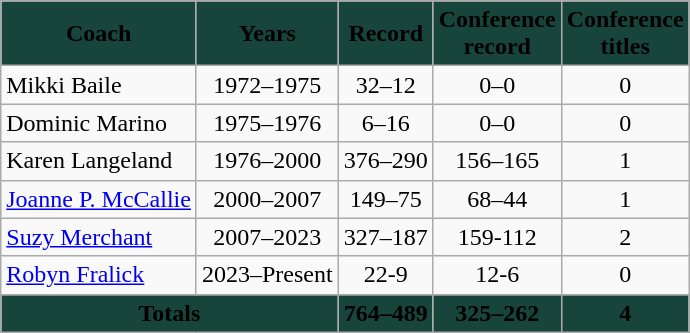<table class="wikitable" style="text-align:center">
<tr bgcolor="#18453B">
<td><span><strong>Coach</strong></span></td>
<td><span><strong>Years</strong></span></td>
<td><span><strong>Record</strong></span></td>
<td><span><strong>Conference<br>record</strong></span></td>
<td><span><strong>Conference<br>titles</strong></span></td>
</tr>
<tr>
<td style="text-align:left">Mikki Baile</td>
<td>1972–1975</td>
<td>32–12</td>
<td>0–0</td>
<td>0</td>
</tr>
<tr>
<td style="text-align:left">Dominic Marino</td>
<td>1975–1976</td>
<td>6–16</td>
<td>0–0</td>
<td>0</td>
</tr>
<tr>
<td style="text-align:left">Karen Langeland</td>
<td>1976–2000</td>
<td>376–290</td>
<td>156–165</td>
<td>1</td>
</tr>
<tr>
<td style="text-align:left"><a href='#'>Joanne P. McCallie</a></td>
<td>2000–2007</td>
<td>149–75</td>
<td>68–44</td>
<td>1</td>
</tr>
<tr>
<td style="text-align:left"><a href='#'>Suzy Merchant</a></td>
<td>2007–2023</td>
<td>327–187</td>
<td>159-112</td>
<td>2</td>
</tr>
<tr>
<td style="text-align:left"><a href='#'>Robyn Fralick</a></td>
<td>2023–Present</td>
<td>22-9</td>
<td>12-6</td>
<td>0</td>
</tr>
<tr>
</tr>
<tr align="center">
<td colspan=2 bgcolor="#18453B"><span><strong>Totals</strong></span></td>
<td colspan=1 bgcolor="#18453B"><span><strong>764–489</strong></span></td>
<td colspan=1 bgcolor="#18453B"><span><strong>325–262</strong></span></td>
<td colspan=1 bgcolor="#18453B"><span><strong>4</strong></span></td>
</tr>
</table>
